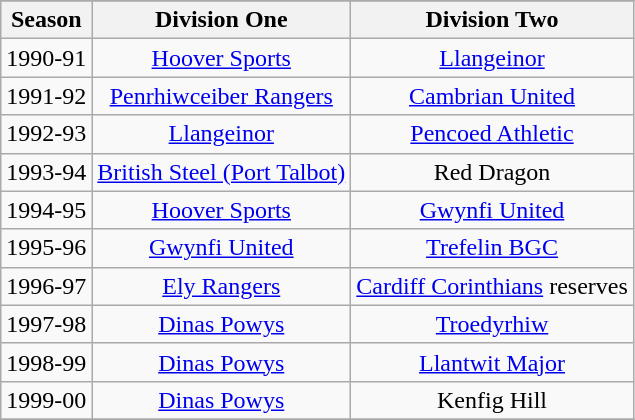<table class="wikitable" style="text-align: center">
<tr>
</tr>
<tr>
<th>Season</th>
<th>Division One</th>
<th>Division Two</th>
</tr>
<tr>
<td>1990-91</td>
<td><a href='#'>Hoover Sports</a></td>
<td><a href='#'>Llangeinor</a></td>
</tr>
<tr>
<td>1991-92</td>
<td><a href='#'>Penrhiwceiber Rangers</a></td>
<td><a href='#'>Cambrian United</a></td>
</tr>
<tr>
<td>1992-93</td>
<td><a href='#'>Llangeinor</a></td>
<td><a href='#'>Pencoed Athletic</a></td>
</tr>
<tr>
<td>1993-94</td>
<td><a href='#'>British Steel (Port Talbot)</a></td>
<td>Red Dragon</td>
</tr>
<tr>
<td>1994-95</td>
<td><a href='#'>Hoover Sports</a></td>
<td><a href='#'>Gwynfi United</a></td>
</tr>
<tr>
<td>1995-96</td>
<td><a href='#'>Gwynfi United</a></td>
<td><a href='#'>Trefelin BGC</a></td>
</tr>
<tr>
<td>1996-97</td>
<td><a href='#'>Ely Rangers</a></td>
<td><a href='#'>Cardiff Corinthians</a> reserves</td>
</tr>
<tr>
<td>1997-98</td>
<td><a href='#'>Dinas Powys</a></td>
<td><a href='#'>Troedyrhiw</a></td>
</tr>
<tr>
<td>1998-99</td>
<td><a href='#'>Dinas Powys</a></td>
<td><a href='#'>Llantwit Major</a></td>
</tr>
<tr>
<td>1999-00</td>
<td><a href='#'>Dinas Powys</a></td>
<td>Kenfig Hill</td>
</tr>
<tr>
</tr>
</table>
